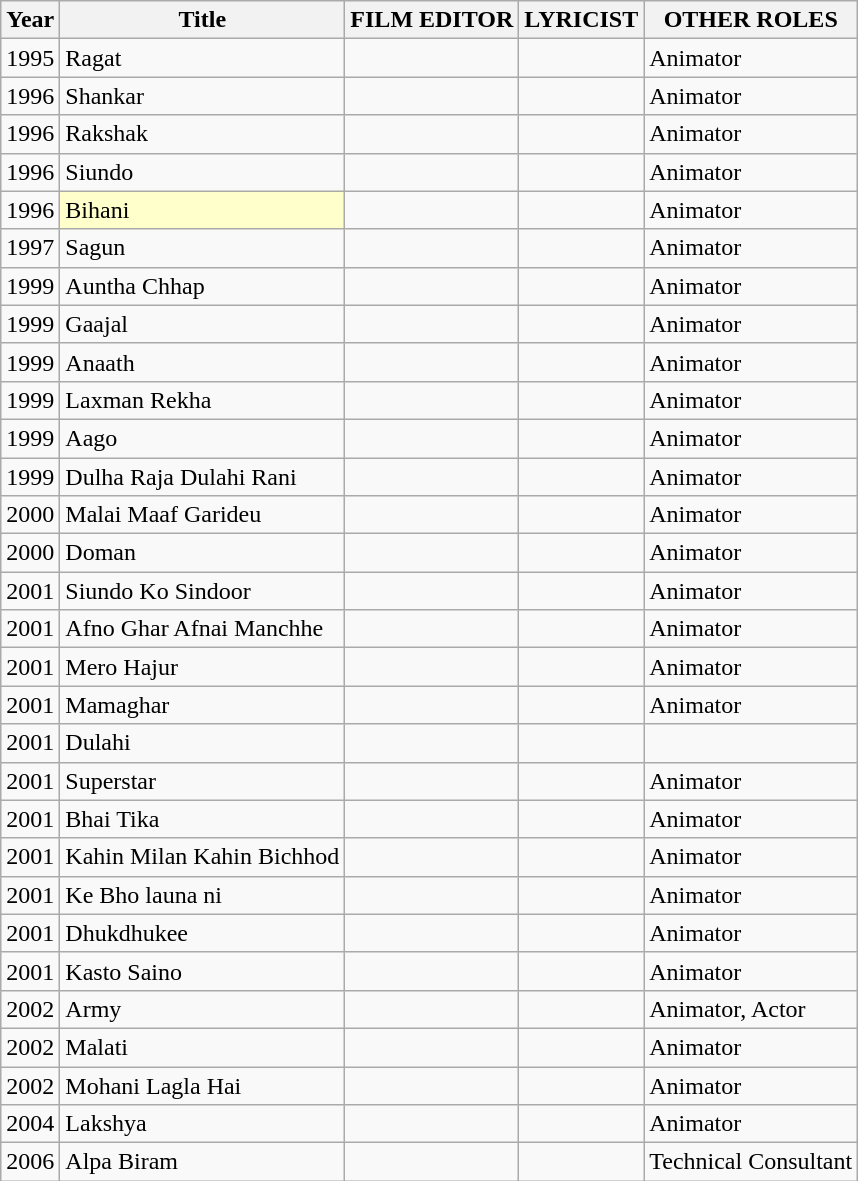<table class="wikitable">
<tr>
<th>Year</th>
<th>Title</th>
<th>FILM EDITOR</th>
<th>LYRICIST</th>
<th>OTHER ROLES</th>
</tr>
<tr>
<td>1995</td>
<td>Ragat</td>
<td></td>
<td></td>
<td>Animator</td>
</tr>
<tr>
<td>1996</td>
<td>Shankar</td>
<td></td>
<td></td>
<td>Animator</td>
</tr>
<tr>
<td>1996</td>
<td>Rakshak</td>
<td></td>
<td></td>
<td>Animator</td>
</tr>
<tr>
<td>1996</td>
<td>Siundo</td>
<td></td>
<td></td>
<td>Animator</td>
</tr>
<tr>
<td>1996</td>
<td scope="row" style="background:#ffc;">Bihani</td>
<td></td>
<td></td>
<td>Animator</td>
</tr>
<tr>
<td>1997</td>
<td>Sagun</td>
<td></td>
<td></td>
<td>Animator</td>
</tr>
<tr>
<td>1999</td>
<td>Auntha Chhap</td>
<td></td>
<td></td>
<td>Animator</td>
</tr>
<tr>
<td>1999</td>
<td>Gaajal</td>
<td></td>
<td></td>
<td>Animator</td>
</tr>
<tr>
<td>1999</td>
<td>Anaath</td>
<td></td>
<td></td>
<td>Animator</td>
</tr>
<tr>
<td>1999</td>
<td>Laxman Rekha</td>
<td></td>
<td></td>
<td>Animator</td>
</tr>
<tr>
<td>1999</td>
<td>Aago</td>
<td></td>
<td></td>
<td>Animator</td>
</tr>
<tr>
<td>1999</td>
<td>Dulha Raja Dulahi Rani</td>
<td></td>
<td></td>
<td>Animator</td>
</tr>
<tr>
<td>2000</td>
<td>Malai Maaf Garideu</td>
<td></td>
<td></td>
<td>Animator</td>
</tr>
<tr>
<td>2000</td>
<td>Doman</td>
<td></td>
<td></td>
<td>Animator</td>
</tr>
<tr>
<td>2001</td>
<td>Siundo Ko Sindoor</td>
<td></td>
<td></td>
<td>Animator</td>
</tr>
<tr>
<td>2001</td>
<td>Afno Ghar Afnai Manchhe</td>
<td></td>
<td></td>
<td>Animator</td>
</tr>
<tr>
<td>2001</td>
<td>Mero Hajur</td>
<td></td>
<td></td>
<td>Animator</td>
</tr>
<tr>
<td>2001</td>
<td>Mamaghar</td>
<td></td>
<td></td>
<td>Animator</td>
</tr>
<tr>
<td>2001</td>
<td>Dulahi</td>
<td></td>
<td></td>
<td></td>
</tr>
<tr>
<td>2001</td>
<td>Superstar</td>
<td></td>
<td></td>
<td>Animator</td>
</tr>
<tr>
<td>2001</td>
<td>Bhai Tika</td>
<td></td>
<td></td>
<td>Animator</td>
</tr>
<tr>
<td>2001</td>
<td>Kahin Milan Kahin Bichhod</td>
<td></td>
<td></td>
<td>Animator</td>
</tr>
<tr>
<td>2001</td>
<td>Ke Bho launa ni</td>
<td></td>
<td></td>
<td>Animator</td>
</tr>
<tr>
<td>2001</td>
<td>Dhukdhukee</td>
<td></td>
<td></td>
<td>Animator</td>
</tr>
<tr>
<td>2001</td>
<td>Kasto Saino</td>
<td></td>
<td></td>
<td>Animator</td>
</tr>
<tr>
<td>2002</td>
<td>Army</td>
<td></td>
<td></td>
<td>Animator, Actor</td>
</tr>
<tr>
<td>2002</td>
<td>Malati</td>
<td></td>
<td></td>
<td>Animator</td>
</tr>
<tr>
<td>2002</td>
<td>Mohani Lagla Hai</td>
<td></td>
<td></td>
<td>Animator</td>
</tr>
<tr>
<td>2004</td>
<td>Lakshya</td>
<td></td>
<td></td>
<td>Animator</td>
</tr>
<tr>
<td>2006</td>
<td>Alpa Biram</td>
<td></td>
<td></td>
<td>Technical Consultant</td>
</tr>
</table>
